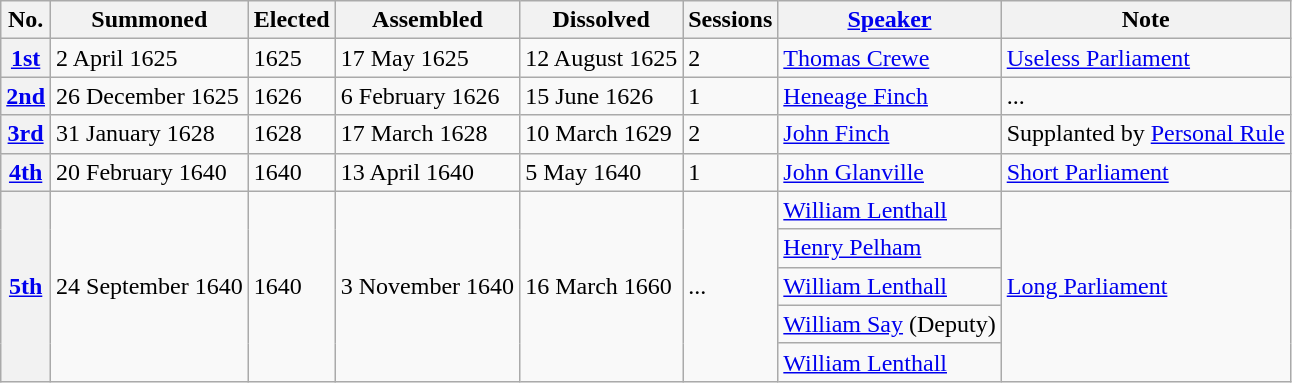<table class="wikitable">
<tr>
<th>No.</th>
<th>Summoned</th>
<th>Elected</th>
<th>Assembled</th>
<th>Dissolved</th>
<th>Sessions</th>
<th><a href='#'>Speaker</a></th>
<th>Note</th>
</tr>
<tr>
<th><a href='#'>1st</a></th>
<td>2 April 1625</td>
<td>1625</td>
<td>17 May 1625</td>
<td>12 August 1625</td>
<td>2</td>
<td><a href='#'>Thomas Crewe</a></td>
<td><a href='#'>Useless Parliament</a></td>
</tr>
<tr>
<th><a href='#'>2nd</a></th>
<td>26 December 1625</td>
<td>1626</td>
<td>6 February 1626</td>
<td>15 June 1626</td>
<td>1</td>
<td><a href='#'>Heneage Finch</a></td>
<td>...</td>
</tr>
<tr>
<th><a href='#'>3rd</a></th>
<td>31 January 1628</td>
<td>1628</td>
<td>17 March 1628</td>
<td>10 March 1629</td>
<td>2</td>
<td><a href='#'>John Finch</a></td>
<td>Supplanted by <a href='#'>Personal Rule</a></td>
</tr>
<tr>
<th><a href='#'>4th</a></th>
<td>20 February 1640</td>
<td>1640</td>
<td>13 April 1640</td>
<td>5 May 1640</td>
<td>1</td>
<td><a href='#'>John Glanville</a></td>
<td><a href='#'>Short Parliament</a></td>
</tr>
<tr>
<th rowspan=5><a href='#'>5th</a></th>
<td rowspan=5>24 September 1640</td>
<td rowspan=5>1640</td>
<td rowspan=5>3 November 1640</td>
<td rowspan=5>16 March 1660</td>
<td rowspan=5>...</td>
<td><a href='#'>William Lenthall</a></td>
<td rowspan=5><a href='#'>Long Parliament</a></td>
</tr>
<tr>
<td><a href='#'>Henry Pelham</a></td>
</tr>
<tr>
<td><a href='#'>William Lenthall</a></td>
</tr>
<tr>
<td><a href='#'>William Say</a> (Deputy)</td>
</tr>
<tr>
<td><a href='#'>William Lenthall</a></td>
</tr>
</table>
